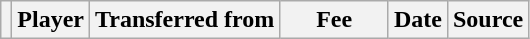<table class="wikitable plainrowheaders sortable">
<tr>
<th></th>
<th scope="col">Player</th>
<th>Transferred from</th>
<th style="width: 65px;">Fee</th>
<th scope="col">Date</th>
<th scope="col">Source</th>
</tr>
</table>
